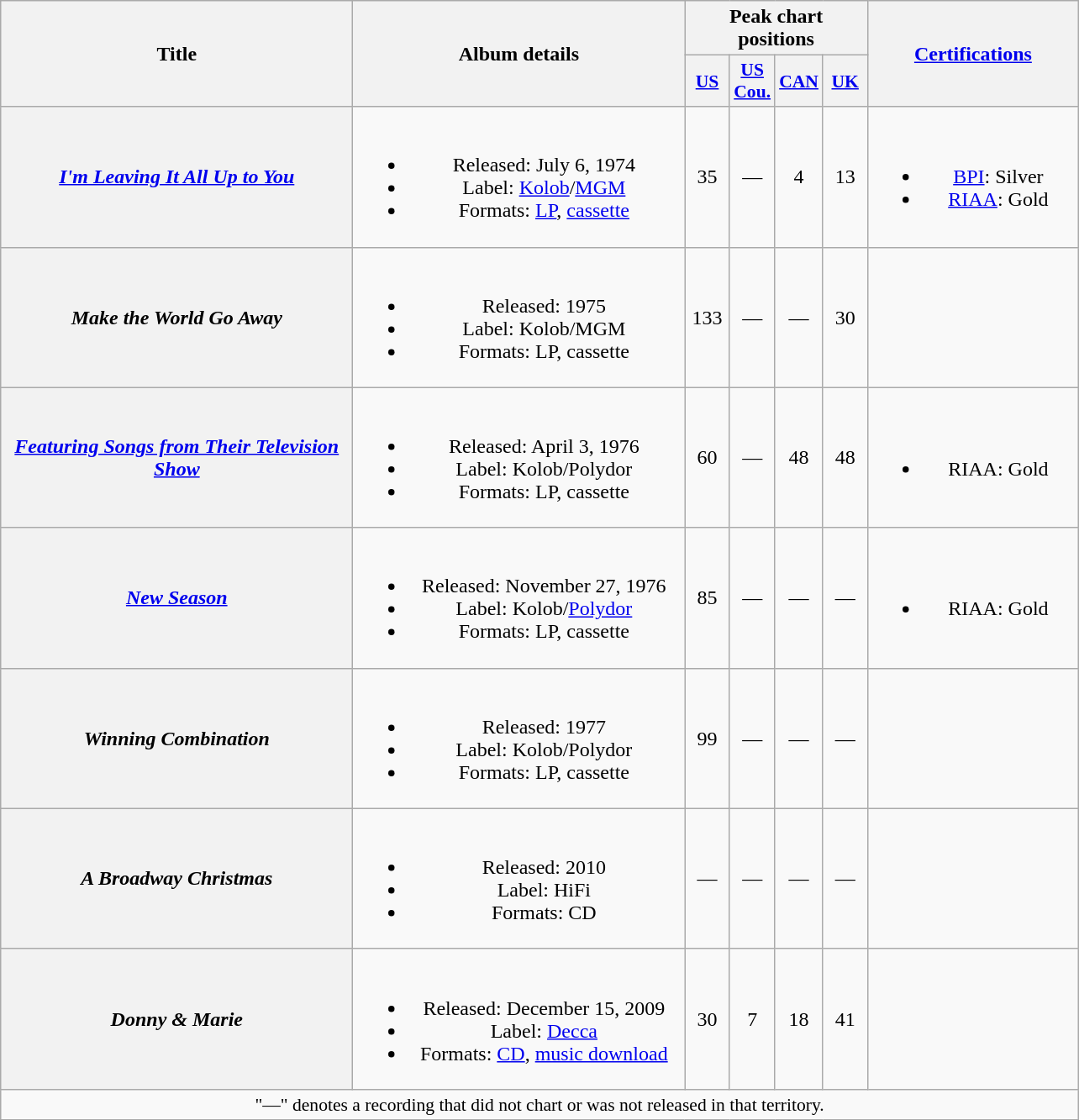<table class="wikitable plainrowheaders" style="text-align:center;">
<tr>
<th scope="col" rowspan="2" style="width:17em;">Title</th>
<th scope="col" rowspan="2" style="width:16em;">Album details</th>
<th scope="col" colspan="4">Peak chart positions</th>
<th scope="col" rowspan="2" style="width:10em;"><a href='#'>Certifications</a></th>
</tr>
<tr>
<th scope="col" style="width:2em;font-size:90%;"><a href='#'>US</a><br></th>
<th scope="col" style="width:2em;font-size:90%;"><a href='#'>US<br>Cou.</a><br></th>
<th scope="col" style="width:2em;font-size:90%;"><a href='#'>CAN</a><br></th>
<th scope="col" style="width:2em;font-size:90%;"><a href='#'>UK</a><br></th>
</tr>
<tr>
<th scope="row"><em><a href='#'>I'm Leaving It All Up to You</a></em></th>
<td><br><ul><li>Released: July 6, 1974</li><li>Label: <a href='#'>Kolob</a>/<a href='#'>MGM</a></li><li>Formats: <a href='#'>LP</a>, <a href='#'>cassette</a></li></ul></td>
<td>35</td>
<td>—</td>
<td>4</td>
<td>13</td>
<td><br><ul><li><a href='#'>BPI</a>: Silver</li><li><a href='#'>RIAA</a>: Gold</li></ul></td>
</tr>
<tr>
<th scope="row"><em>Make the World Go Away</em></th>
<td><br><ul><li>Released: 1975</li><li>Label: Kolob/MGM</li><li>Formats: LP, cassette</li></ul></td>
<td>133</td>
<td>—</td>
<td>—</td>
<td>30</td>
<td></td>
</tr>
<tr>
<th scope="row"><em><a href='#'>Featuring Songs from Their Television<br>Show</a></em></th>
<td><br><ul><li>Released: April 3, 1976</li><li>Label: Kolob/Polydor</li><li>Formats: LP, cassette</li></ul></td>
<td>60</td>
<td>—</td>
<td>48</td>
<td>48</td>
<td><br><ul><li>RIAA: Gold</li></ul></td>
</tr>
<tr>
<th scope="row"><em><a href='#'>New Season</a></em></th>
<td><br><ul><li>Released: November 27, 1976</li><li>Label: Kolob/<a href='#'>Polydor</a></li><li>Formats: LP, cassette</li></ul></td>
<td>85</td>
<td>—</td>
<td>—</td>
<td>—</td>
<td><br><ul><li>RIAA: Gold</li></ul></td>
</tr>
<tr>
<th scope="row"><em>Winning Combination</em></th>
<td><br><ul><li>Released: 1977</li><li>Label: Kolob/Polydor</li><li>Formats: LP, cassette</li></ul></td>
<td>99</td>
<td>—</td>
<td>—</td>
<td>—</td>
<td></td>
</tr>
<tr>
<th scope="row"><em>A Broadway Christmas</em></th>
<td><br><ul><li>Released: 2010</li><li>Label: HiFi</li><li>Formats: CD</li></ul></td>
<td>—</td>
<td>—</td>
<td>—</td>
<td>—</td>
<td></td>
</tr>
<tr>
<th scope="row"><em>Donny & Marie</em></th>
<td><br><ul><li>Released: December 15, 2009</li><li>Label: <a href='#'>Decca</a></li><li>Formats: <a href='#'>CD</a>, <a href='#'>music download</a></li></ul></td>
<td>30</td>
<td>7</td>
<td>18</td>
<td>41</td>
<td></td>
</tr>
<tr>
<td colspan="7" style="font-size:90%">"—" denotes a recording that did not chart or was not released in that territory.</td>
</tr>
</table>
